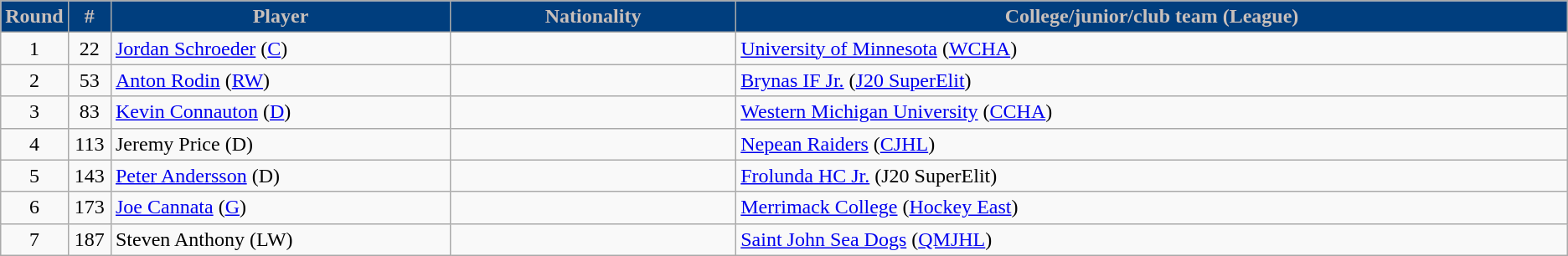<table class="wikitable">
<tr>
<th style="background:#003e7e;color:#c9c0bb;"  width="2.75%">Round</th>
<th style="background:#003e7e;color:#c9c0bb;"  width="2.75%">#</th>
<th style="background:#003e7e;color:#c9c0bb;"  width="22.0%">Player</th>
<th style="background:#003e7e;color:#c9c0bb;"  width="18.5%">Nationality</th>
<th style="background:#003e7e;color:#c9c0bb;"  width="100.0%">College/junior/club team (League)</th>
</tr>
<tr>
<td align=center>1</td>
<td align=center>22</td>
<td><a href='#'>Jordan Schroeder</a> (<a href='#'>C</a>)</td>
<td></td>
<td><a href='#'>University of Minnesota</a> (<a href='#'>WCHA</a>)</td>
</tr>
<tr>
<td align=center>2</td>
<td align=center>53</td>
<td><a href='#'>Anton Rodin</a> (<a href='#'>RW</a>)</td>
<td></td>
<td><a href='#'>Brynas IF Jr.</a> (<a href='#'>J20 SuperElit</a>)</td>
</tr>
<tr>
<td align=center>3</td>
<td align=center>83</td>
<td><a href='#'>Kevin Connauton</a> (<a href='#'>D</a>)</td>
<td></td>
<td><a href='#'>Western Michigan University</a> (<a href='#'>CCHA</a>)</td>
</tr>
<tr>
<td align=center>4</td>
<td align=center>113</td>
<td>Jeremy Price (D)</td>
<td></td>
<td><a href='#'>Nepean Raiders</a> (<a href='#'>CJHL</a>)</td>
</tr>
<tr>
<td align=center>5</td>
<td align=center>143</td>
<td><a href='#'>Peter Andersson</a> (D)</td>
<td></td>
<td><a href='#'>Frolunda HC Jr.</a> (J20 SuperElit)</td>
</tr>
<tr>
<td align=center>6</td>
<td align=center>173</td>
<td><a href='#'>Joe Cannata</a> (<a href='#'>G</a>)</td>
<td></td>
<td><a href='#'>Merrimack College</a> (<a href='#'>Hockey East</a>)</td>
</tr>
<tr>
<td align=center>7</td>
<td align=center>187</td>
<td>Steven Anthony (LW)</td>
<td></td>
<td><a href='#'>Saint John Sea Dogs</a> (<a href='#'>QMJHL</a>)</td>
</tr>
</table>
